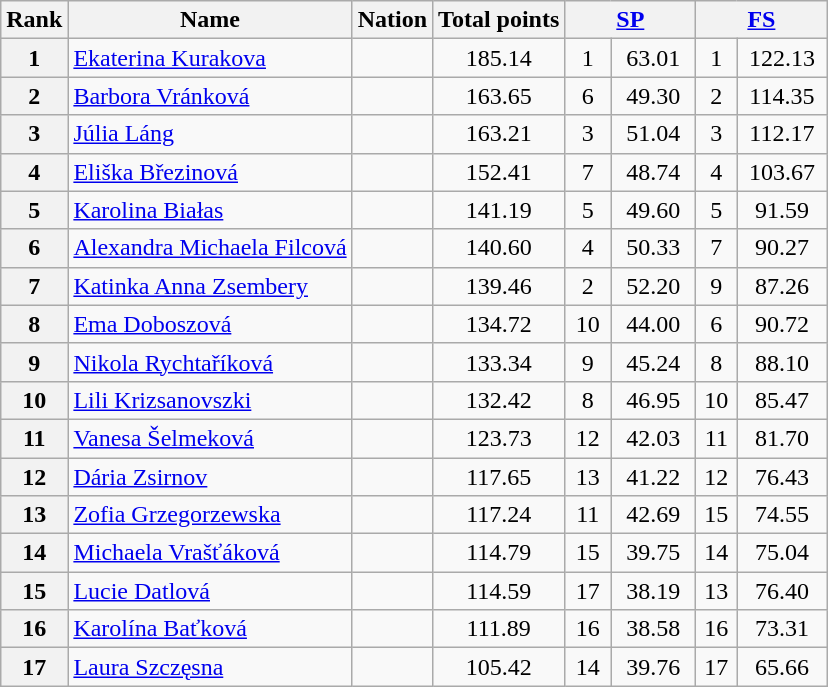<table class="wikitable sortable">
<tr>
<th>Rank</th>
<th>Name</th>
<th>Nation</th>
<th>Total points</th>
<th colspan=2 width=80px><a href='#'>SP</a></th>
<th colspan=2 width=80px><a href='#'>FS</a></th>
</tr>
<tr>
<th>1</th>
<td><a href='#'>Ekaterina Kurakova</a></td>
<td></td>
<td align=center>185.14</td>
<td align=center>1</td>
<td align=center>63.01</td>
<td align=center>1</td>
<td align=center>122.13</td>
</tr>
<tr>
<th>2</th>
<td><a href='#'>Barbora Vránková</a></td>
<td></td>
<td align="center">163.65</td>
<td align="center">6</td>
<td align="center">49.30</td>
<td align="center">2</td>
<td align="center">114.35</td>
</tr>
<tr>
<th>3</th>
<td><a href='#'>Júlia Láng</a></td>
<td></td>
<td align=center>163.21</td>
<td align=center>3</td>
<td align=center>51.04</td>
<td align=center>3</td>
<td align=center>112.17</td>
</tr>
<tr>
<th>4</th>
<td><a href='#'>Eliška Březinová</a></td>
<td></td>
<td align="center">152.41</td>
<td align="center">7</td>
<td align="center">48.74</td>
<td align="center">4</td>
<td align="center">103.67</td>
</tr>
<tr>
<th>5</th>
<td><a href='#'>Karolina Białas</a></td>
<td></td>
<td align=center>141.19</td>
<td align=center>5</td>
<td align=center>49.60</td>
<td align=center>5</td>
<td align=center>91.59</td>
</tr>
<tr>
<th>6</th>
<td><a href='#'>Alexandra Michaela Filcová</a></td>
<td></td>
<td align="center">140.60</td>
<td align="center">4</td>
<td align="center">50.33</td>
<td align="center">7</td>
<td align="center">90.27</td>
</tr>
<tr>
<th>7</th>
<td><a href='#'>Katinka Anna Zsembery</a></td>
<td></td>
<td align="center">139.46</td>
<td align="center">2</td>
<td align="center">52.20</td>
<td align="center">9</td>
<td align="center">87.26</td>
</tr>
<tr>
<th>8</th>
<td><a href='#'>Ema Doboszová</a></td>
<td></td>
<td align="center">134.72</td>
<td align="center">10</td>
<td align="center">44.00</td>
<td align="center">6</td>
<td align="center">90.72</td>
</tr>
<tr>
<th>9</th>
<td><a href='#'>Nikola Rychtaříková</a></td>
<td></td>
<td align=center>133.34</td>
<td align=center>9</td>
<td align=center>45.24</td>
<td align=center>8</td>
<td align=center>88.10</td>
</tr>
<tr>
<th>10</th>
<td><a href='#'>Lili Krizsanovszki</a></td>
<td></td>
<td align="center">132.42</td>
<td align="center">8</td>
<td align="center">46.95</td>
<td align="center">10</td>
<td align="center">85.47</td>
</tr>
<tr>
<th>11</th>
<td><a href='#'>Vanesa Šelmeková</a></td>
<td></td>
<td align="center">123.73</td>
<td align="center">12</td>
<td align="center">42.03</td>
<td align="center">11</td>
<td align="center">81.70</td>
</tr>
<tr>
<th>12</th>
<td><a href='#'>Dária Zsirnov</a></td>
<td></td>
<td align="center">117.65</td>
<td align="center">13</td>
<td align="center">41.22</td>
<td align="center">12</td>
<td align="center">76.43</td>
</tr>
<tr>
<th>13</th>
<td><a href='#'>Zofia Grzegorzewska</a></td>
<td></td>
<td align="center">117.24</td>
<td align="center">11</td>
<td align="center">42.69</td>
<td align="center">15</td>
<td align="center">74.55</td>
</tr>
<tr>
<th>14</th>
<td><a href='#'>Michaela Vrašťáková</a></td>
<td></td>
<td align="center">114.79</td>
<td align="center">15</td>
<td align="center">39.75</td>
<td align="center">14</td>
<td align="center">75.04</td>
</tr>
<tr>
<th>15</th>
<td><a href='#'>Lucie Datlová</a></td>
<td></td>
<td align="center">114.59</td>
<td align="center">17</td>
<td align="center">38.19</td>
<td align="center">13</td>
<td align="center">76.40</td>
</tr>
<tr>
<th>16</th>
<td><a href='#'>Karolína Baťková</a></td>
<td></td>
<td align=center>111.89</td>
<td align=center>16</td>
<td align=center>38.58</td>
<td align=center>16</td>
<td align=center>73.31</td>
</tr>
<tr>
<th>17</th>
<td><a href='#'>Laura Szczęsna</a></td>
<td></td>
<td align="center">105.42</td>
<td align="center">14</td>
<td align="center">39.76</td>
<td align="center">17</td>
<td align="center">65.66</td>
</tr>
</table>
